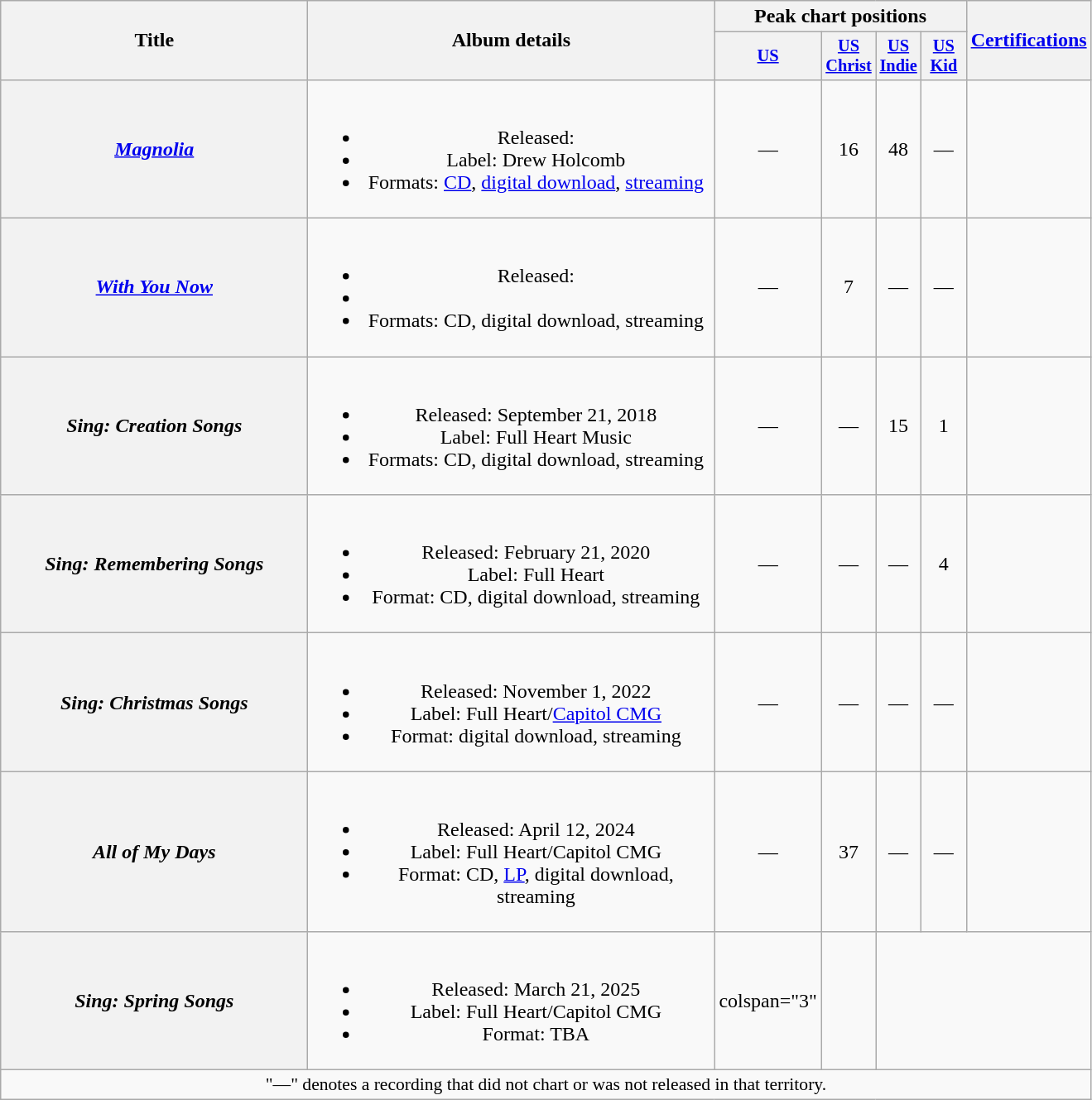<table class="wikitable plainrowheaders" style="text-align:center;">
<tr>
<th rowspan="2" scope="col" style="width:15em;">Title</th>
<th rowspan="2" scope="col" style="width:20em;">Album details</th>
<th colspan="4" scope="col">Peak chart positions</th>
<th rowspan="2"><a href='#'>Certifications</a></th>
</tr>
<tr>
<th scope="col" style="width:2.2em;font-size:85%;"><a href='#'>US</a><br></th>
<th scope="col" style="width:2.2em;font-size:85%;"><a href='#'>US<br>Christ</a><br></th>
<th scope="col" style="width:2.2em;font-size:85%;"><a href='#'>US<br>Indie</a><br></th>
<th scope="col" style="width:2.2em;font-size:85%;"><a href='#'>US<br>Kid</a><br></th>
</tr>
<tr>
<th scope="row"><em><a href='#'>Magnolia</a></em></th>
<td><br><ul><li>Released: </li><li>Label: Drew Holcomb</li><li>Formats: <a href='#'>CD</a>, <a href='#'>digital download</a>, <a href='#'>streaming</a></li></ul></td>
<td>—</td>
<td>16</td>
<td>48</td>
<td>—</td>
<td></td>
</tr>
<tr>
<th scope="row"><em><a href='#'>With You Now</a></em></th>
<td><br><ul><li>Released: </li><li></li><li>Formats: CD, digital download, streaming</li></ul></td>
<td>—</td>
<td>7</td>
<td>—</td>
<td>—</td>
<td></td>
</tr>
<tr>
<th scope="row"><em>Sing: Creation Songs</em></th>
<td><br><ul><li>Released: September 21, 2018</li><li>Label: Full Heart Music</li><li>Formats: CD, digital download, streaming</li></ul></td>
<td>—</td>
<td>—</td>
<td>15</td>
<td>1</td>
<td></td>
</tr>
<tr>
<th scope="row"><em>Sing: Remembering Songs</em></th>
<td><br><ul><li>Released: February 21, 2020</li><li>Label: Full Heart</li><li>Format: CD, digital download, streaming</li></ul></td>
<td>—</td>
<td>—</td>
<td>—</td>
<td>4</td>
<td></td>
</tr>
<tr>
<th scope="row"><em>Sing: Christmas Songs</em></th>
<td><br><ul><li>Released: November 1, 2022</li><li>Label: Full Heart/<a href='#'>Capitol CMG</a></li><li>Format: digital download, streaming</li></ul></td>
<td>—</td>
<td>—</td>
<td>—</td>
<td>—</td>
<td></td>
</tr>
<tr>
<th scope="row"><em>All of My Days</em></th>
<td><br><ul><li>Released: April 12, 2024</li><li>Label: Full Heart/Capitol CMG</li><li>Format: CD, <a href='#'>LP</a>, digital download, streaming</li></ul></td>
<td>—</td>
<td>37</td>
<td>—</td>
<td>—</td>
<td></td>
</tr>
<tr>
<th scope="row"><em>Sing: Spring Songs</em></th>
<td><br><ul><li>Released: March 21, 2025</li><li>Label: Full Heart/Capitol CMG</li><li>Format: TBA</li></ul></td>
<td>colspan="3" </td>
<td></td>
</tr>
<tr>
<td colspan="7" style="font-size:90%">"—" denotes a recording that did not chart or was not released in that territory.</td>
</tr>
</table>
